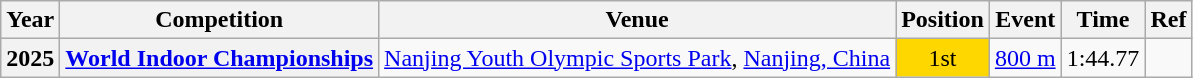<table class="wikitable sortable">
<tr>
<th scope="col">Year</th>
<th scope="col">Competition</th>
<th scope="col">Venue</th>
<th scope="col">Position</th>
<th scope="col">Event</th>
<th scope="col">Time</th>
<th>Ref</th>
</tr>
<tr>
<th scope="rowgroup">2025</th>
<th scope="row"><a href='#'>World Indoor Championships</a></th>
<td><a href='#'>Nanjing Youth Olympic Sports Park</a>, <a href='#'>Nanjing, China</a></td>
<td style="text-align:center" bgcolor="gold">1st</td>
<td><a href='#'>800 m</a></td>
<td>1:44.77</td>
<td></td>
</tr>
</table>
